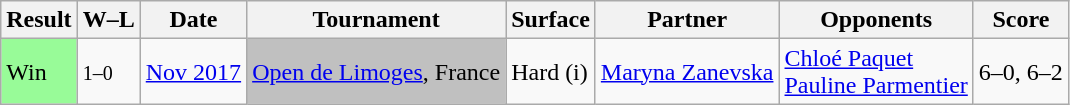<table class="sortable wikitable">
<tr>
<th>Result</th>
<th class="unsortable">W–L</th>
<th>Date</th>
<th>Tournament</th>
<th>Surface</th>
<th>Partner</th>
<th>Opponents</th>
<th class="unsortable">Score</th>
</tr>
<tr>
<td bgcolor=98FB98>Win</td>
<td><small>1–0</small></td>
<td><a href='#'>Nov 2017</a></td>
<td bgcolor=silver><a href='#'>Open de Limoges</a>, France</td>
<td>Hard (i)</td>
<td> <a href='#'>Maryna Zanevska</a></td>
<td> <a href='#'>Chloé Paquet</a> <br>  <a href='#'>Pauline Parmentier</a></td>
<td>6–0, 6–2</td>
</tr>
</table>
